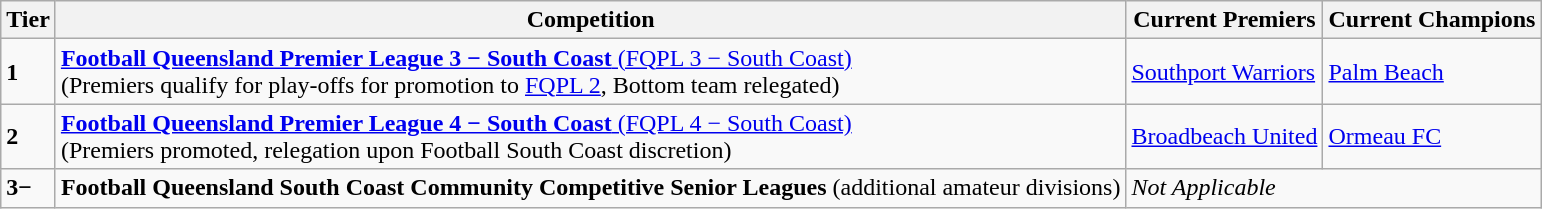<table class="wikitable">
<tr>
<th>Tier</th>
<th>Competition</th>
<th>Current Premiers</th>
<th>Current Champions</th>
</tr>
<tr>
<td><strong>1</strong></td>
<td><a href='#'><strong>Football Queensland Premier League 3 − South Coast</strong> (FQPL 3 − South Coast)</a><br>(Premiers qualify for play-offs for promotion to <a href='#'>FQPL 2</a>, Bottom team relegated)</td>
<td><a href='#'>Southport Warriors</a></td>
<td><a href='#'> Palm Beach</a></td>
</tr>
<tr>
<td><strong>2</strong></td>
<td><a href='#'><strong>Football Queensland Premier League 4 − South Coast</strong> (FQPL 4 − South Coast)</a><br>(Premiers promoted, relegation upon Football South Coast discretion)</td>
<td><a href='#'>Broadbeach United</a></td>
<td><a href='#'>Ormeau FC</a></td>
</tr>
<tr>
<td><strong>3−</strong></td>
<td><strong>Football Queensland South Coast Community Competitive Senior Leagues</strong> (additional amateur divisions)</td>
<td colspan="2"><em>Not Applicable</em></td>
</tr>
</table>
